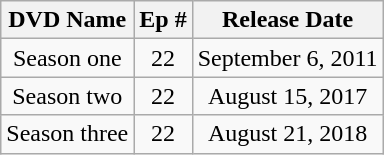<table class="wikitable" style="text-align:center">
<tr>
<th>DVD Name</th>
<th>Ep #</th>
<th>Release Date</th>
</tr>
<tr>
<td>Season one</td>
<td align="center">22</td>
<td>September 6, 2011</td>
</tr>
<tr>
<td>Season two</td>
<td align="center">22</td>
<td>August 15, 2017</td>
</tr>
<tr>
<td>Season three</td>
<td align="center">22</td>
<td>August 21, 2018</td>
</tr>
</table>
